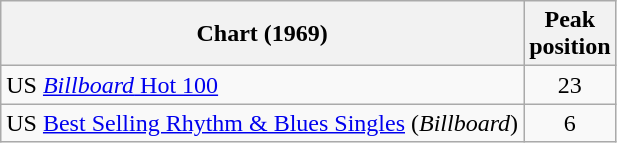<table class="wikitable sortable">
<tr>
<th>Chart (1969)</th>
<th>Peak<br>position</th>
</tr>
<tr>
<td>US <a href='#'><em>Billboard</em> Hot 100</a></td>
<td align="center">23</td>
</tr>
<tr>
<td>US <a href='#'>Best Selling Rhythm & Blues Singles</a> (<em>Billboard</em>)</td>
<td align="center">6</td>
</tr>
</table>
